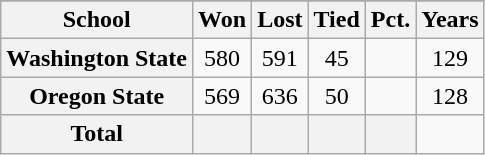<table class="wikitable sortable plainrowheaders" style="text-align:center;">
<tr>
</tr>
<tr>
<th scope="col">School</th>
<th scope="col">Won</th>
<th scope="col">Lost</th>
<th scope="col">Tied</th>
<th scope="col">Pct.</th>
<th scope="col">Years</th>
</tr>
<tr>
<th scope="row">Washington State</th>
<td>580</td>
<td>591</td>
<td>45</td>
<td></td>
<td>129</td>
</tr>
<tr>
<th scope="row">Oregon State</th>
<td>569</td>
<td>636</td>
<td>50</td>
<td></td>
<td>128</td>
</tr>
<tr>
<th scope="row" style="font-weight: bold;">Total</th>
<th scope="col"></th>
<th scope="col"></th>
<th scope="col"></th>
<th scope="col"></th>
</tr>
</table>
